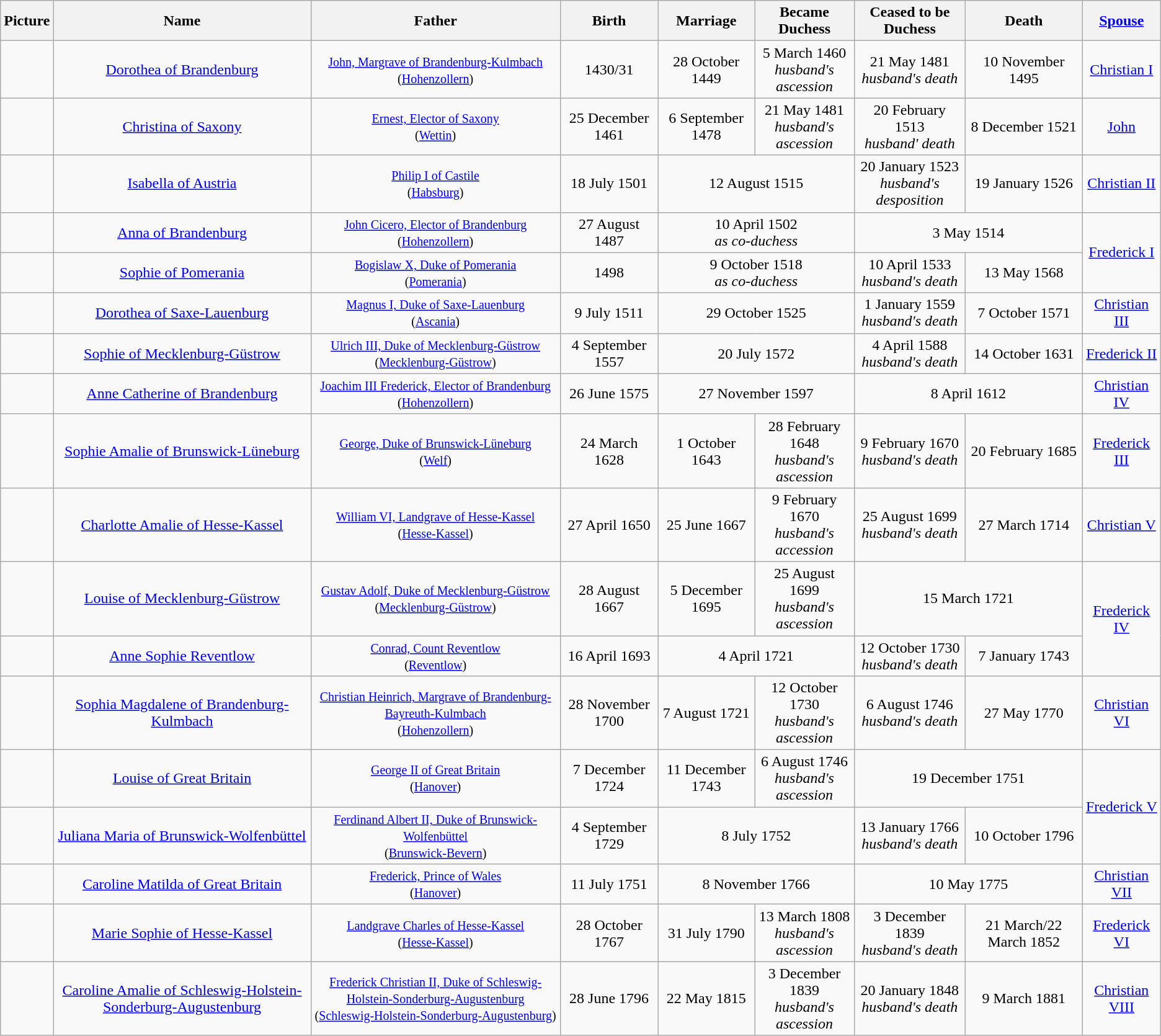<table class="wikitable" style="text-align: center">
<tr>
<th scope="col">Picture</th>
<th scope="col">Name</th>
<th scope="col">Father</th>
<th scope="col">Birth</th>
<th scope="col">Marriage</th>
<th scope="col">Became Duchess</th>
<th scope="col">Ceased to be Duchess</th>
<th scope="col">Death</th>
<th scope="col"><a href='#'>Spouse</a></th>
</tr>
<tr>
<td></td>
<td><a href='#'>Dorothea of Brandenburg</a><br></td>
<td><small><a href='#'>John, Margrave of Brandenburg-Kulmbach</a><br>(<a href='#'>Hohenzollern</a>)</small></td>
<td>1430/31</td>
<td>28 October 1449</td>
<td>5 March 1460<br><em>husband's ascession</em></td>
<td>21 May 1481<br><em>husband's death</em></td>
<td>10 November 1495</td>
<td><a href='#'>Christian I</a></td>
</tr>
<tr>
<td></td>
<td><a href='#'>Christina of Saxony</a><br></td>
<td><small><a href='#'>Ernest, Elector of Saxony</a><br>(<a href='#'>Wettin</a>)</small></td>
<td>25 December 1461</td>
<td>6 September 1478</td>
<td>21 May 1481<br><em>husband's ascession</em></td>
<td>20 February 1513 <br><em>husband' death</em></td>
<td>8 December 1521</td>
<td><a href='#'>John</a></td>
</tr>
<tr>
<td></td>
<td><a href='#'>Isabella of Austria</a><br></td>
<td><small><a href='#'>Philip I of Castile</a><br>(<a href='#'>Habsburg</a>)</small></td>
<td>18 July 1501</td>
<td colspan="2">12 August 1515</td>
<td>20 January 1523<br><em>husband's desposition</em></td>
<td>19 January 1526</td>
<td><a href='#'>Christian II</a></td>
</tr>
<tr>
<td></td>
<td><a href='#'>Anna of Brandenburg</a><br></td>
<td><small><a href='#'>John Cicero, Elector of Brandenburg</a><br>(<a href='#'>Hohenzollern</a>)</small></td>
<td>27 August 1487</td>
<td colspan="2">10 April 1502<br><em>as co-duchess</em></td>
<td colspan="2">3 May 1514</td>
<td rowspan="2"><a href='#'>Frederick I</a></td>
</tr>
<tr>
<td></td>
<td><a href='#'>Sophie of Pomerania</a>  <br></td>
<td><small><a href='#'>Bogislaw X, Duke of Pomerania</a><br>(<a href='#'>Pomerania</a>)</small></td>
<td>1498</td>
<td colspan="2">9 October 1518<br><em>as co-duchess</em></td>
<td>10 April 1533<br><em>husband's death</em></td>
<td>13 May 1568</td>
</tr>
<tr>
<td></td>
<td><a href='#'>Dorothea of Saxe-Lauenburg</a>  <br></td>
<td><small><a href='#'>Magnus I, Duke of Saxe-Lauenburg</a><br>(<a href='#'>Ascania</a>)</small></td>
<td>9 July 1511</td>
<td colspan="2">29 October 1525</td>
<td>1 January 1559 <br><em>husband's death</em></td>
<td>7 October 1571</td>
<td><a href='#'>Christian III</a></td>
</tr>
<tr>
<td></td>
<td><a href='#'>Sophie of Mecklenburg-Güstrow</a>  <br></td>
<td><small><a href='#'>Ulrich III, Duke of Mecklenburg-Güstrow</a><br>(<a href='#'>Mecklenburg-Güstrow</a>)</small></td>
<td>4 September 1557</td>
<td colspan="2">20 July 1572</td>
<td>4 April 1588  <br><em>husband's death</em></td>
<td>14 October 1631</td>
<td><a href='#'>Frederick II</a></td>
</tr>
<tr>
<td></td>
<td><a href='#'>Anne Catherine of Brandenburg</a>  <br></td>
<td><small><a href='#'>Joachim III Frederick, Elector of Brandenburg</a><br>(<a href='#'>Hohenzollern</a>)</small></td>
<td>26 June 1575</td>
<td colspan="2">27 November 1597</td>
<td colspan="2">8 April 1612</td>
<td><a href='#'>Christian IV</a></td>
</tr>
<tr>
<td></td>
<td><a href='#'>Sophie Amalie of Brunswick-Lüneburg</a><br></td>
<td><small><a href='#'>George, Duke of Brunswick-Lüneburg</a><br>(<a href='#'>Welf</a>)</small></td>
<td>24 March 1628</td>
<td>1 October 1643</td>
<td>28 February 1648 <br><em>husband's ascession</em></td>
<td>9 February 1670 <br><em>husband's death</em></td>
<td>20 February 1685</td>
<td><a href='#'>Frederick III</a></td>
</tr>
<tr>
<td></td>
<td><a href='#'>Charlotte Amalie of Hesse-Kassel</a><br></td>
<td><small><a href='#'>William VI, Landgrave of Hesse-Kassel</a><br>(<a href='#'>Hesse-Kassel</a>)</small></td>
<td>27 April 1650</td>
<td>25 June 1667</td>
<td>9 February 1670<br><em>husband's accession</em></td>
<td>25 August 1699<br><em>husband's death</em></td>
<td>27 March 1714</td>
<td><a href='#'>Christian V</a></td>
</tr>
<tr>
<td></td>
<td><a href='#'>Louise of Mecklenburg-Güstrow</a><br></td>
<td><small><a href='#'>Gustav Adolf, Duke of Mecklenburg-Güstrow</a><br>(<a href='#'>Mecklenburg-Güstrow</a>)</small></td>
<td>28 August 1667</td>
<td>5 December 1695</td>
<td>25 August 1699<br><em>husband's ascession</em></td>
<td colspan="2">15 March 1721</td>
<td rowspan="2"><a href='#'>Frederick IV</a></td>
</tr>
<tr>
<td></td>
<td><a href='#'>Anne Sophie Reventlow</a><br></td>
<td><small><a href='#'>Conrad, Count Reventlow</a><br>(<a href='#'>Reventlow</a>)</small></td>
<td>16 April 1693</td>
<td colspan="2">4 April 1721</td>
<td>12 October 1730<br><em>husband's death</em></td>
<td>7 January 1743</td>
</tr>
<tr>
<td></td>
<td><a href='#'>Sophia Magdalene of Brandenburg-Kulmbach</a><br></td>
<td><small><a href='#'>Christian Heinrich, Margrave of Brandenburg-Bayreuth-Kulmbach</a><br>(<a href='#'>Hohenzollern</a>)</small></td>
<td>28 November 1700</td>
<td>7 August 1721</td>
<td>12 October 1730<br><em>husband's ascession</em></td>
<td>6 August 1746<br><em>husband's death</em></td>
<td>27 May 1770</td>
<td><a href='#'>Christian VI</a></td>
</tr>
<tr>
<td></td>
<td><a href='#'>Louise of Great Britain</a><br></td>
<td><small><a href='#'>George II of Great Britain</a><br>(<a href='#'>Hanover</a>)</small></td>
<td>7 December 1724</td>
<td>11 December 1743</td>
<td>6 August 1746<br><em>husband's ascession</em></td>
<td colspan="2">19 December 1751</td>
<td rowspan="2"><a href='#'>Frederick V</a></td>
</tr>
<tr>
<td></td>
<td><a href='#'>Juliana Maria of Brunswick-Wolfenbüttel</a><br></td>
<td><small><a href='#'>Ferdinand Albert II, Duke of Brunswick-Wolfenbüttel</a><br>(<a href='#'>Brunswick-Bevern</a>)</small></td>
<td>4 September 1729</td>
<td colspan="2">8 July 1752</td>
<td>13 January 1766<br><em>husband's death</em></td>
<td>10 October 1796</td>
</tr>
<tr>
<td></td>
<td><a href='#'>Caroline Matilda of Great Britain</a><br></td>
<td><small><a href='#'>Frederick, Prince of Wales</a><br>(<a href='#'>Hanover</a>)</small></td>
<td>11 July 1751</td>
<td colspan="2">8 November 1766</td>
<td colspan="2">10 May 1775</td>
<td><a href='#'>Christian VII</a></td>
</tr>
<tr>
<td></td>
<td><a href='#'>Marie Sophie of Hesse-Kassel</a> <br></td>
<td><small><a href='#'>Landgrave Charles of Hesse-Kassel</a><br>(<a href='#'>Hesse-Kassel</a>)</small></td>
<td>28 October 1767</td>
<td>31 July 1790</td>
<td>13 March 1808<br><em>husband's ascession</em></td>
<td>3 December 1839<br><em>husband's death</em></td>
<td>21 March/22 March 1852</td>
<td><a href='#'>Frederick VI</a></td>
</tr>
<tr>
<td></td>
<td><a href='#'>Caroline Amalie of Schleswig-Holstein-Sonderburg-Augustenburg</a><br></td>
<td><small><a href='#'>Frederick Christian II, Duke of Schleswig-Holstein-Sonderburg-Augustenburg</a><br>(<a href='#'>Schleswig-Holstein-Sonderburg-Augustenburg</a>)</small></td>
<td>28 June 1796</td>
<td>22 May 1815</td>
<td>3 December 1839<br><em>husband's ascession</em></td>
<td>20 January 1848<br><em>husband's death</em></td>
<td>9 March 1881</td>
<td><a href='#'>Christian VIII</a></td>
</tr>
</table>
